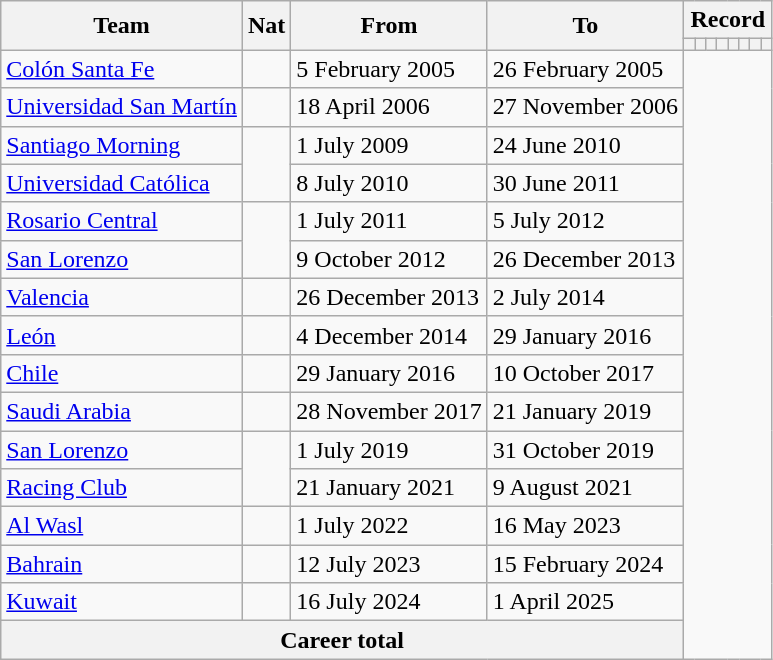<table class="wikitable" style="text-align: center">
<tr>
<th rowspan="2">Team</th>
<th rowspan="2">Nat</th>
<th rowspan="2">From</th>
<th rowspan="2">To</th>
<th colspan="8">Record</th>
</tr>
<tr>
<th></th>
<th></th>
<th></th>
<th></th>
<th></th>
<th></th>
<th></th>
<th></th>
</tr>
<tr>
<td align="left"><a href='#'>Colón Santa Fe</a></td>
<td rowspan="1"></td>
<td align=left>5 February 2005</td>
<td align=left>26 February 2005<br></td>
</tr>
<tr>
<td align="left"><a href='#'>Universidad San Martín</a></td>
<td rowspan="1"></td>
<td align=left>18 April 2006</td>
<td align=left>27 November 2006<br></td>
</tr>
<tr>
<td align="left"><a href='#'>Santiago Morning</a></td>
<td rowspan="2"></td>
<td align=left>1 July 2009</td>
<td align=left>24 June 2010<br></td>
</tr>
<tr>
<td align="left"><a href='#'>Universidad Católica</a></td>
<td align=left>8 July 2010</td>
<td align=left>30 June 2011<br></td>
</tr>
<tr>
<td align="left"><a href='#'>Rosario Central</a></td>
<td rowspan="2"></td>
<td align=left>1 July 2011</td>
<td align=left>5 July 2012<br></td>
</tr>
<tr>
<td align="left"><a href='#'>San Lorenzo</a></td>
<td align=left>9 October 2012</td>
<td align=left>26 December 2013<br></td>
</tr>
<tr>
<td align="left"><a href='#'>Valencia</a></td>
<td rowspan="1"></td>
<td align=left>26 December 2013</td>
<td align=left>2 July 2014<br></td>
</tr>
<tr>
<td align="left"><a href='#'>León</a></td>
<td rowspan="1"></td>
<td align=left>4 December 2014</td>
<td align=left>29 January 2016<br></td>
</tr>
<tr>
<td align="left"><a href='#'>Chile</a></td>
<td rowspan="1"></td>
<td align=left>29 January 2016</td>
<td align=left>10 October 2017<br></td>
</tr>
<tr>
<td align="left"><a href='#'>Saudi Arabia</a></td>
<td rowspan="1"></td>
<td align=left>28 November 2017</td>
<td align=left>21 January 2019<br></td>
</tr>
<tr>
<td align="left"><a href='#'>San Lorenzo</a></td>
<td rowspan="2"></td>
<td align=left>1 July 2019</td>
<td align=left>31 October 2019<br></td>
</tr>
<tr>
<td align="left"><a href='#'>Racing Club</a></td>
<td align=left>21 January 2021</td>
<td align=left>9 August 2021<br></td>
</tr>
<tr>
<td align="left"><a href='#'>Al Wasl</a></td>
<td rowspan="1"></td>
<td align=left>1 July 2022</td>
<td align=left>16 May 2023<br></td>
</tr>
<tr>
<td align="left"><a href='#'>Bahrain</a></td>
<td rowspan="1"></td>
<td align=left>12 July 2023</td>
<td align=left>15 February 2024<br></td>
</tr>
<tr>
<td align="left"><a href='#'>Kuwait</a></td>
<td rowspan="1"></td>
<td align=left>16 July 2024</td>
<td align=left>1 April 2025<br></td>
</tr>
<tr>
<th colspan=4><strong>Career total</strong><br></th>
</tr>
</table>
